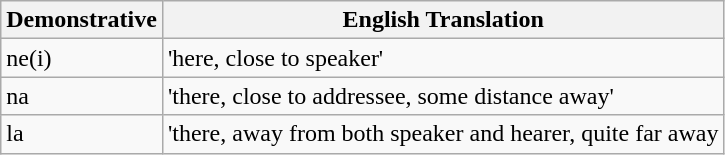<table class="wikitable">
<tr>
<th>Demonstrative</th>
<th>English Translation</th>
</tr>
<tr>
<td>ne(i)</td>
<td>'here, close to speaker'</td>
</tr>
<tr>
<td>na</td>
<td>'there, close to addressee, some distance away'</td>
</tr>
<tr>
<td>la</td>
<td>'there, away from both speaker and hearer, quite far away</td>
</tr>
</table>
